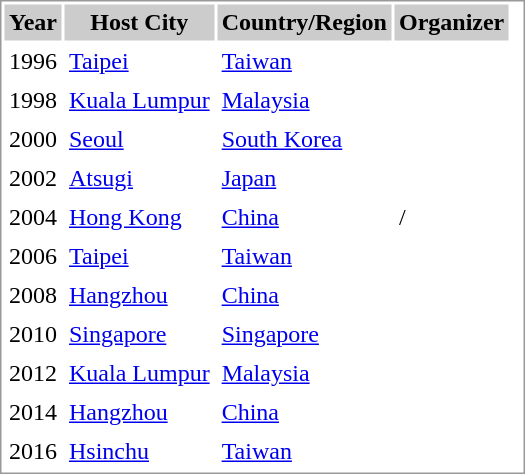<table border="0" cellpadding="3px" style="border: 1px solid #999; background-color:#ffffff;">
<tr align="center" style="background-color: #cccccc;">
<th>Year</th>
<th>Host City</th>
<th>Country/Region</th>
<th>Organizer</th>
</tr>
<tr ---->
<td>1996</td>
<td><a href='#'>Taipei</a></td>
<td><a href='#'>Taiwan</a></td>
<td> </td>
</tr>
<tr ---->
<td>1998</td>
<td><a href='#'>Kuala Lumpur</a></td>
<td><a href='#'>Malaysia</a></td>
<td></td>
</tr>
<tr ---->
<td>2000</td>
<td><a href='#'>Seoul</a></td>
<td><a href='#'>South Korea</a></td>
<td></td>
</tr>
<tr ---->
<td>2002</td>
<td><a href='#'>Atsugi</a></td>
<td><a href='#'>Japan</a></td>
<td></td>
</tr>
<tr ---->
<td>2004</td>
<td><a href='#'>Hong Kong</a></td>
<td><a href='#'>China</a></td>
<td> / </td>
</tr>
<tr ---->
<td>2006</td>
<td><a href='#'>Taipei</a></td>
<td><a href='#'>Taiwan</a></td>
<td> </td>
</tr>
<tr ---->
<td>2008</td>
<td><a href='#'>Hangzhou</a></td>
<td><a href='#'>China</a></td>
</tr>
<tr ---->
<td>2010</td>
<td><a href='#'>Singapore</a></td>
<td><a href='#'>Singapore</a></td>
<td> </td>
</tr>
<tr ---->
<td>2012</td>
<td><a href='#'>Kuala Lumpur</a></td>
<td><a href='#'>Malaysia</a></td>
<td> </td>
<td></td>
</tr>
<tr ---->
<td>2014</td>
<td><a href='#'>Hangzhou</a></td>
<td><a href='#'>China</a></td>
<td></td>
</tr>
<tr ---->
<td>2016</td>
<td><a href='#'>Hsinchu</a></td>
<td><a href='#'>Taiwan</a></td>
<td></td>
</tr>
</table>
